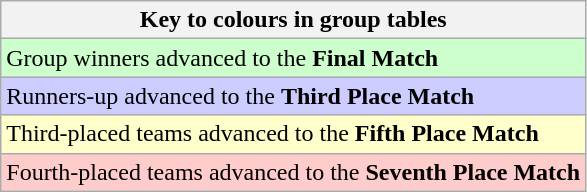<table class="wikitable">
<tr>
<th>Key to colours in group tables</th>
</tr>
<tr style="background:#ccffcc;">
<td>Group winners advanced to the <strong>Final Match</strong></td>
</tr>
<tr style="background:#ccccff;">
<td>Runners-up advanced to the <strong>Third Place Match</strong></td>
</tr>
<tr style="background:#ffffcc;">
<td>Third-placed teams advanced to the <strong>Fifth Place Match</strong></td>
</tr>
<tr style="background:#ffcccc;">
<td>Fourth-placed teams advanced to the <strong>Seventh Place Match</strong></td>
</tr>
</table>
